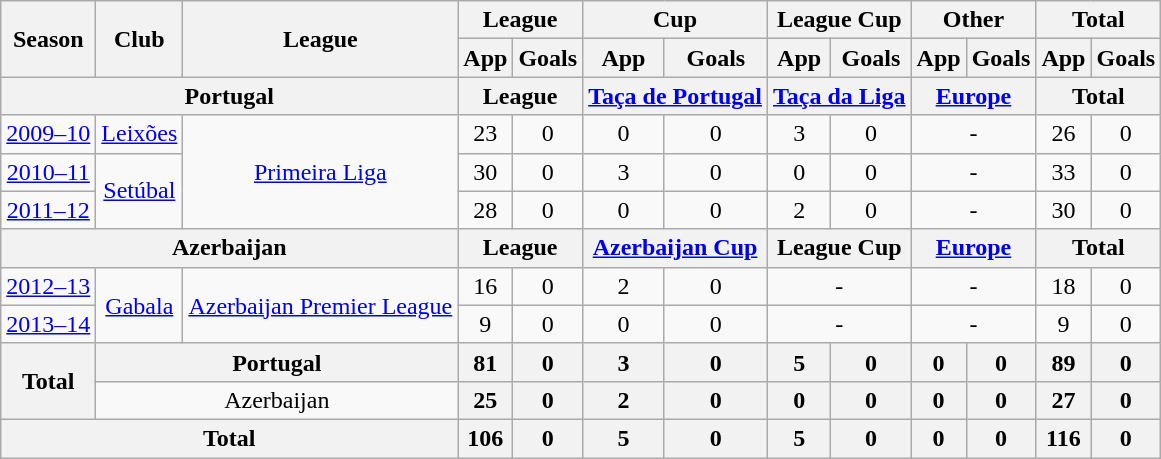<table class="wikitable">
<tr>
<th rowspan=2>Season</th>
<th ! rowspan=2>Club</th>
<th ! rowspan=2>League</th>
<th ! colspan=2>League</th>
<th ! colspan=2>Cup</th>
<th ! colspan=2>League Cup</th>
<th ! colspan=2>Other</th>
<th colspan=3>Total</th>
</tr>
<tr>
<th>App</th>
<th>Goals</th>
<th>App</th>
<th>Goals</th>
<th>App</th>
<th>Goals</th>
<th>App</th>
<th>Goals</th>
<th>App</th>
<th>Goals</th>
</tr>
<tr>
<th colspan=3>Portugal</th>
<th ! colspan=2>League</th>
<th ! colspan=2><a href='#'>Taça de Portugal</a></th>
<th ! colspan=2><a href='#'>Taça da Liga</a></th>
<th ! colspan=2><a href='#'>Europe</a></th>
<th colspan=3>Total</th>
</tr>
<tr align=center>
<td><a href='#'>2009–10</a></td>
<td><a href='#'>Leixões</a></td>
<td rowspan="3"><a href='#'>Primeira Liga</a></td>
<td>23</td>
<td>0</td>
<td>0</td>
<td>0</td>
<td>3</td>
<td>0</td>
<td colspan="2">-</td>
<td>26</td>
<td>0</td>
</tr>
<tr align=center>
<td><a href='#'>2010–11</a></td>
<td rowspan="2"><a href='#'>Setúbal</a></td>
<td>30</td>
<td>0</td>
<td>3</td>
<td>0</td>
<td>0</td>
<td>0</td>
<td colspan="2">-</td>
<td>33</td>
<td>0</td>
</tr>
<tr align=center>
<td><a href='#'>2011–12</a></td>
<td>28</td>
<td>0</td>
<td>0</td>
<td>0</td>
<td>2</td>
<td>0</td>
<td colspan="2">-</td>
<td>30</td>
<td>0</td>
</tr>
<tr>
<th colspan=3>Azerbaijan</th>
<th ! colspan=2>League</th>
<th ! colspan=2><a href='#'>Azerbaijan Cup</a></th>
<th ! colspan=2>League Cup</th>
<th ! colspan=2><a href='#'>Europe</a></th>
<th colspan=3>Total</th>
</tr>
<tr align=center>
<td><a href='#'>2012–13</a></td>
<td rowspan="2"><a href='#'>Gabala</a></td>
<td rowspan="2"><a href='#'>Azerbaijan Premier League</a></td>
<td>16</td>
<td>0</td>
<td>2</td>
<td>0</td>
<td colspan="2">-</td>
<td colspan="2">-</td>
<td>18</td>
<td>0</td>
</tr>
<tr align=center>
<td><a href='#'>2013–14</a></td>
<td>9</td>
<td>0</td>
<td>0</td>
<td>0</td>
<td colspan="2">-</td>
<td colspan="2">-</td>
<td>9</td>
<td>0</td>
</tr>
<tr align=center>
<th rowspan="2">Total</th>
<th ! colspan="2">Portugal</th>
<th>81</th>
<th>0</th>
<th>3</th>
<th>0</th>
<th>5</th>
<th>0</th>
<th>0</th>
<th>0</th>
<th>89</th>
<th>0</th>
</tr>
<tr align=center>
<td ! colspan="2">Azerbaijan</td>
<th>25</th>
<th>0</th>
<th>2</th>
<th>0</th>
<th>0</th>
<th>0</th>
<th>0</th>
<th>0</th>
<th>27</th>
<th>0</th>
</tr>
<tr align=center>
<th colspan="3">Total</th>
<th>106</th>
<th>0</th>
<th>5</th>
<th>0</th>
<th>5</th>
<th>0</th>
<th>0</th>
<th>0</th>
<th>116</th>
<th>0</th>
</tr>
</table>
